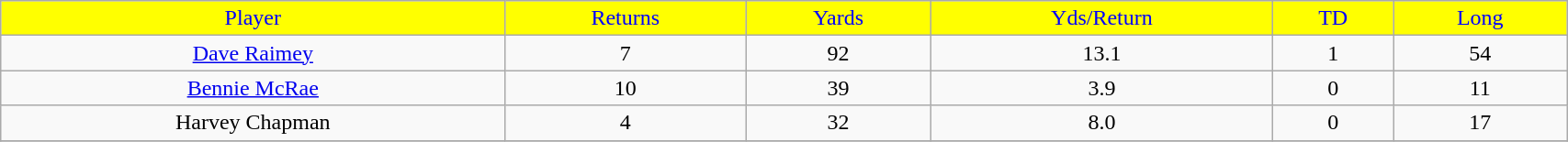<table class="wikitable" width="90%">
<tr align="center"  style="background:yellow;color:blue;">
<td>Player</td>
<td>Returns</td>
<td>Yards</td>
<td>Yds/Return</td>
<td>TD</td>
<td>Long</td>
</tr>
<tr align="center" bgcolor="">
<td><a href='#'>Dave Raimey</a></td>
<td>7</td>
<td>92</td>
<td>13.1</td>
<td>1</td>
<td>54</td>
</tr>
<tr align="center" bgcolor="">
<td><a href='#'>Bennie McRae</a></td>
<td>10</td>
<td>39</td>
<td>3.9</td>
<td>0</td>
<td>11</td>
</tr>
<tr align="center" bgcolor="">
<td>Harvey Chapman</td>
<td>4</td>
<td>32</td>
<td>8.0</td>
<td>0</td>
<td>17</td>
</tr>
<tr>
</tr>
</table>
